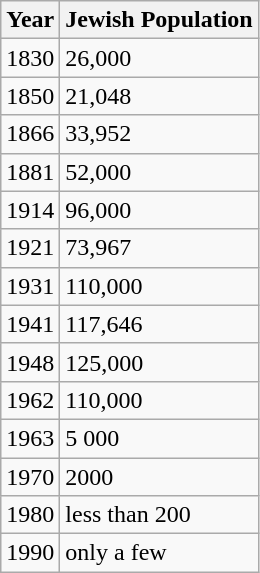<table class="wikitable">
<tr>
<th>Year</th>
<th>Jewish Population</th>
</tr>
<tr>
<td>1830</td>
<td>26,000</td>
</tr>
<tr>
<td>1850</td>
<td>21,048</td>
</tr>
<tr>
<td>1866</td>
<td>33,952</td>
</tr>
<tr>
<td>1881</td>
<td>52,000</td>
</tr>
<tr>
<td>1914</td>
<td>96,000</td>
</tr>
<tr>
<td>1921</td>
<td>73,967</td>
</tr>
<tr>
<td>1931</td>
<td>110,000</td>
</tr>
<tr>
<td>1941</td>
<td>117,646</td>
</tr>
<tr>
<td>1948</td>
<td>125,000</td>
</tr>
<tr>
<td>1962</td>
<td>110,000</td>
</tr>
<tr>
<td>1963</td>
<td>5 000</td>
</tr>
<tr>
<td>1970</td>
<td>2000</td>
</tr>
<tr>
<td>1980</td>
<td>less than 200</td>
</tr>
<tr>
<td>1990</td>
<td>only a few</td>
</tr>
</table>
